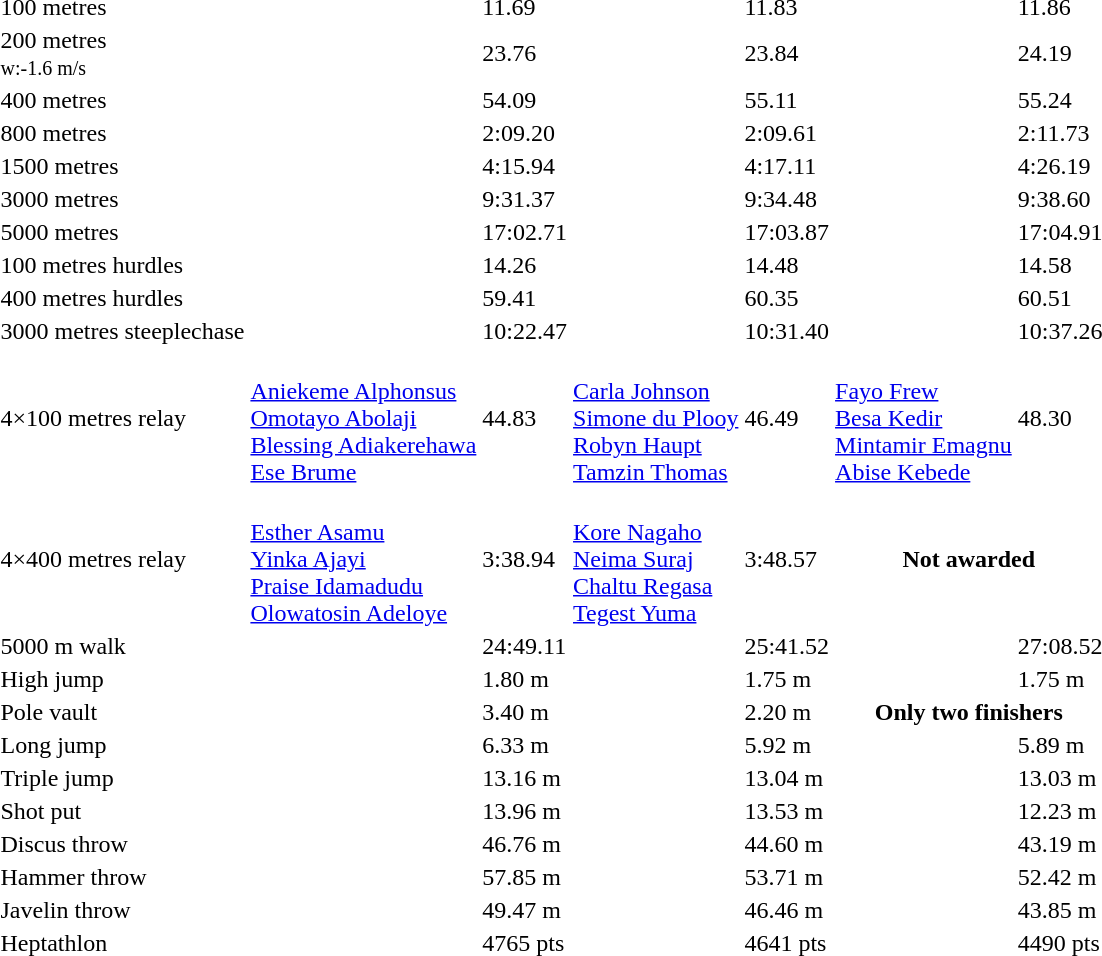<table>
<tr>
<td>100 metres</td>
<td></td>
<td>11.69</td>
<td></td>
<td>11.83</td>
<td></td>
<td>11.86</td>
</tr>
<tr>
<td>200 metres <br><small>w:-1.6 m/s</small></td>
<td></td>
<td>23.76</td>
<td></td>
<td>23.84 </td>
<td></td>
<td>24.19</td>
</tr>
<tr>
<td>400 metres</td>
<td></td>
<td>54.09</td>
<td></td>
<td>55.11</td>
<td></td>
<td>55.24</td>
</tr>
<tr>
<td>800 metres</td>
<td></td>
<td>2:09.20</td>
<td></td>
<td>2:09.61</td>
<td></td>
<td>2:11.73</td>
</tr>
<tr>
<td>1500 metres</td>
<td></td>
<td>4:15.94</td>
<td></td>
<td>4:17.11</td>
<td></td>
<td>4:26.19</td>
</tr>
<tr>
<td>3000 metres</td>
<td></td>
<td>9:31.37</td>
<td></td>
<td>9:34.48</td>
<td></td>
<td>9:38.60</td>
</tr>
<tr>
<td>5000 metres</td>
<td></td>
<td>17:02.71</td>
<td></td>
<td>17:03.87</td>
<td></td>
<td>17:04.91</td>
</tr>
<tr>
<td>100 metres hurdles</td>
<td></td>
<td>14.26</td>
<td></td>
<td>14.48</td>
<td></td>
<td>14.58</td>
</tr>
<tr>
<td>400 metres hurdles</td>
<td></td>
<td>59.41</td>
<td></td>
<td>60.35</td>
<td></td>
<td>60.51</td>
</tr>
<tr>
<td>3000 metres steeplechase</td>
<td></td>
<td>10:22.47</td>
<td></td>
<td>10:31.40</td>
<td></td>
<td>10:37.26</td>
</tr>
<tr>
<td>4×100 metres relay</td>
<td><br><a href='#'>Aniekeme Alphonsus</a><br><a href='#'>Omotayo Abolaji</a><br><a href='#'>Blessing Adiakerehawa</a><br><a href='#'>Ese Brume</a></td>
<td>44.83 </td>
<td><br><a href='#'>Carla Johnson</a><br><a href='#'>Simone du Plooy</a><br><a href='#'>Robyn Haupt</a><br><a href='#'>Tamzin Thomas</a></td>
<td>46.49</td>
<td><br><a href='#'>Fayo Frew</a><br><a href='#'>Besa Kedir</a><br><a href='#'>Mintamir Emagnu</a><br><a href='#'>Abise Kebede</a></td>
<td>48.30</td>
</tr>
<tr>
<td>4×400 metres relay</td>
<td><br><a href='#'>Esther Asamu</a><br><a href='#'>Yinka Ajayi</a><br><a href='#'>Praise Idamadudu</a><br><a href='#'>Olowatosin Adeloye</a></td>
<td>3:38.94</td>
<td><br><a href='#'>Kore Nagaho</a><br><a href='#'>Neima Suraj</a><br><a href='#'>Chaltu Regasa</a><br><a href='#'>Tegest Yuma</a></td>
<td>3:48.57</td>
<th colspan=2>Not awarded</th>
</tr>
<tr>
<td>5000 m walk</td>
<td></td>
<td>24:49.11</td>
<td></td>
<td>25:41.52</td>
<td></td>
<td>27:08.52</td>
</tr>
<tr>
<td>High jump</td>
<td></td>
<td>1.80 m</td>
<td></td>
<td>1.75 m</td>
<td></td>
<td>1.75 m</td>
</tr>
<tr>
<td>Pole vault</td>
<td></td>
<td>3.40 m</td>
<td></td>
<td>2.20 m</td>
<th colspan=2>Only two finishers</th>
</tr>
<tr>
<td>Long jump</td>
<td></td>
<td>6.33 m </td>
<td></td>
<td>5.92 m</td>
<td></td>
<td>5.89 m</td>
</tr>
<tr>
<td>Triple jump</td>
<td></td>
<td>13.16 m</td>
<td></td>
<td>13.04 m </td>
<td></td>
<td>13.03 m</td>
</tr>
<tr>
<td>Shot put</td>
<td></td>
<td>13.96 m</td>
<td></td>
<td>13.53 m</td>
<td></td>
<td>12.23 m </td>
</tr>
<tr>
<td>Discus throw</td>
<td></td>
<td>46.76 m</td>
<td></td>
<td>44.60 m</td>
<td></td>
<td>43.19 m</td>
</tr>
<tr>
<td>Hammer throw</td>
<td></td>
<td>57.85 m</td>
<td></td>
<td>53.71 m</td>
<td></td>
<td>52.42 m</td>
</tr>
<tr>
<td>Javelin throw</td>
<td></td>
<td>49.47 m</td>
<td></td>
<td>46.46 m</td>
<td></td>
<td>43.85 m</td>
</tr>
<tr>
<td>Heptathlon</td>
<td></td>
<td>4765 pts</td>
<td></td>
<td>4641 pts</td>
<td></td>
<td>4490 pts</td>
</tr>
</table>
